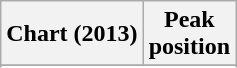<table class="wikitable sortable plainrowheaders" style="text-align:center">
<tr>
<th scope="col">Chart (2013)</th>
<th scope="col">Peak<br>position</th>
</tr>
<tr>
</tr>
<tr>
</tr>
<tr>
</tr>
<tr>
</tr>
<tr>
</tr>
<tr>
</tr>
<tr>
</tr>
<tr>
</tr>
<tr>
</tr>
<tr>
</tr>
<tr>
</tr>
<tr>
</tr>
<tr>
</tr>
<tr>
</tr>
<tr>
</tr>
</table>
